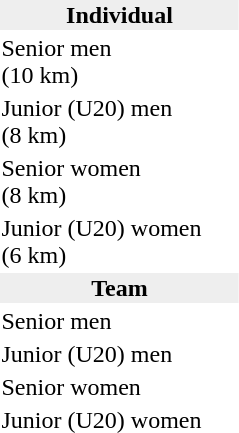<table>
<tr>
<td colspan=7 bgcolor=#eeeeee style=text-align:center;><strong>Individual</strong></td>
</tr>
<tr>
<td>Senior men<br>(10 km)</td>
<td><br></td>
<td></td>
<td><br></td>
<td></td>
<td><br></td>
<td></td>
</tr>
<tr>
<td>Junior (U20) men<br>(8 km)</td>
<td><br></td>
<td></td>
<td><br></td>
<td></td>
<td><br></td>
<td></td>
</tr>
<tr>
<td>Senior women<br>(8 km)</td>
<td><br></td>
<td></td>
<td><br></td>
<td></td>
<td><br></td>
<td></td>
</tr>
<tr>
<td>Junior (U20) women<br>(6 km)</td>
<td><br></td>
<td></td>
<td><br></td>
<td></td>
<td><br></td>
<td></td>
</tr>
<tr>
<td colspan=7 bgcolor=#eeeeee style=text-align:center;><strong>Team</strong></td>
</tr>
<tr>
<td>Senior men</td>
<td></td>
<td></td>
<td></td>
<td></td>
<td></td>
<td></td>
</tr>
<tr>
<td>Junior (U20) men</td>
<td></td>
<td></td>
<td></td>
<td></td>
<td></td>
<td></td>
</tr>
<tr>
<td>Senior women</td>
<td></td>
<td></td>
<td></td>
<td></td>
<td></td>
<td></td>
</tr>
<tr>
<td>Junior (U20) women</td>
<td></td>
<td></td>
<td></td>
<td></td>
<td></td>
<td></td>
</tr>
</table>
